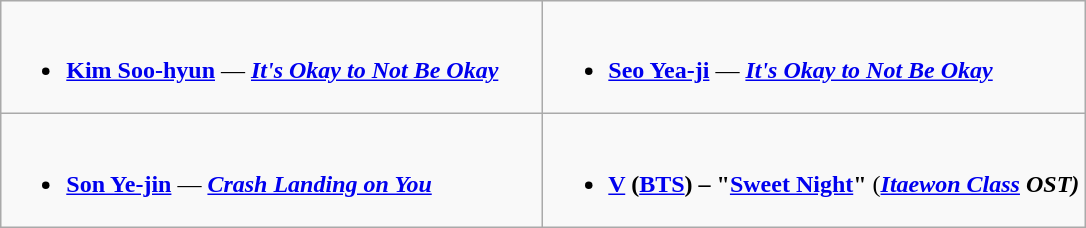<table class="wikitable" align="center">
<tr>
<td style="vertical-align:top; width:50%;"><br><ul><li><strong><a href='#'>Kim Soo-hyun</a></strong> — <strong><em><a href='#'>It's Okay to Not Be Okay</a></em></strong> </li></ul></td>
<td style="vertical-align:top; width:50%;"><br><ul><li><strong><a href='#'>Seo Yea-ji</a></strong> — <strong><em><a href='#'>It's Okay to Not Be Okay</a></em></strong> </li></ul></td>
</tr>
<tr>
<td style="vertical-align:top; width:50%;"><br><ul><li><strong><a href='#'>Son Ye-jin</a></strong> — <strong><em><a href='#'>Crash Landing on You</a></em></strong> </li></ul></td>
<td style="vertical-align:top; width:50%;"><br><ul><li><strong><a href='#'>V</a> (<a href='#'>BTS</a>) – "<a href='#'>Sweet Night</a>"</strong> (<strong><em><a href='#'>Itaewon Class</a><em> OST<strong>) </li></ul></td>
</tr>
</table>
